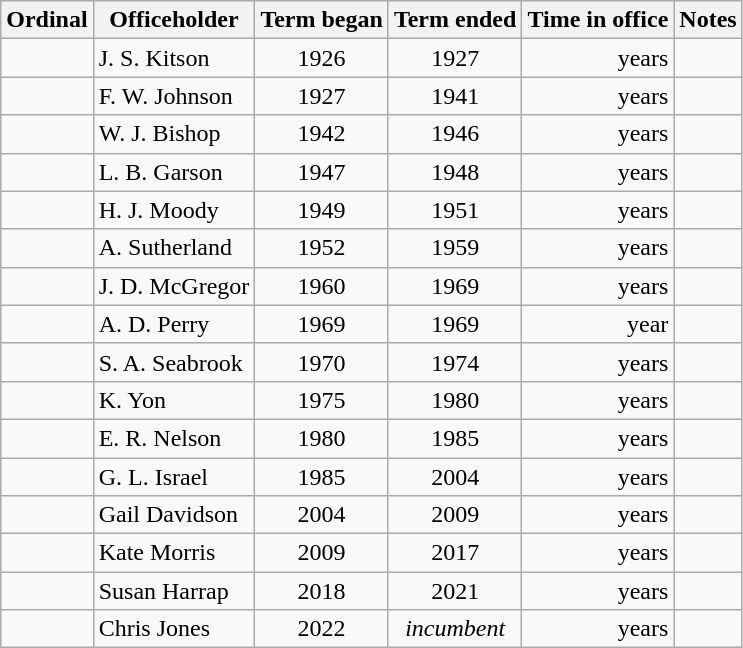<table class="wikitable">
<tr>
<th>Ordinal</th>
<th>Officeholder</th>
<th>Term began</th>
<th>Term ended</th>
<th>Time in office</th>
<th>Notes</th>
</tr>
<tr>
<td align="center"></td>
<td>J. S. Kitson</td>
<td align="center">1926</td>
<td align="center">1927</td>
<td align="right"> years</td>
<td></td>
</tr>
<tr>
<td align="center"></td>
<td>F. W. Johnson</td>
<td align="center">1927</td>
<td align="center">1941</td>
<td align="right"> years</td>
<td></td>
</tr>
<tr>
<td align="center"></td>
<td>W. J. Bishop</td>
<td align="center">1942</td>
<td align="center">1946</td>
<td align="right"> years</td>
<td></td>
</tr>
<tr>
<td align="center"></td>
<td>L. B. Garson</td>
<td align="center">1947</td>
<td align="center">1948</td>
<td align="right"> years</td>
<td></td>
</tr>
<tr>
<td align="center"></td>
<td>H. J. Moody</td>
<td align="center">1949</td>
<td align="center">1951</td>
<td align="right"> years</td>
<td></td>
</tr>
<tr>
<td align="center"></td>
<td>A. Sutherland</td>
<td align="center">1952</td>
<td align="center">1959</td>
<td align="right"> years</td>
<td></td>
</tr>
<tr>
<td align="center"></td>
<td>J. D. McGregor</td>
<td align="center">1960</td>
<td align="center">1969</td>
<td align="right"> years</td>
<td></td>
</tr>
<tr>
<td align="center"></td>
<td>A. D. Perry</td>
<td align="center">1969</td>
<td align="center">1969</td>
<td align="right"> year</td>
<td></td>
</tr>
<tr>
<td align="center"></td>
<td>S. A. Seabrook</td>
<td align="center">1970</td>
<td align="center">1974</td>
<td align="right"> years</td>
<td></td>
</tr>
<tr>
<td align="center"></td>
<td>K. Yon</td>
<td align="center">1975</td>
<td align="center">1980</td>
<td align="right"> years</td>
<td></td>
</tr>
<tr>
<td align="center"></td>
<td>E. R. Nelson</td>
<td align="center">1980</td>
<td align="center">1985</td>
<td align="right"> years</td>
<td></td>
</tr>
<tr>
<td align="center"></td>
<td>G. L. Israel</td>
<td align="center">1985</td>
<td align="center">2004</td>
<td align="right"> years</td>
<td></td>
</tr>
<tr>
<td align="center"></td>
<td>Gail Davidson</td>
<td align="center">2004</td>
<td align="center">2009</td>
<td align="right"> years</td>
<td></td>
</tr>
<tr>
<td align="center"></td>
<td>Kate Morris</td>
<td align="center">2009</td>
<td align="center">2017</td>
<td align="right"> years</td>
<td></td>
</tr>
<tr>
<td align="center"></td>
<td>Susan Harrap</td>
<td align="center">2018</td>
<td align="center">2021</td>
<td align="right"> years</td>
<td></td>
</tr>
<tr>
<td align="center"></td>
<td>Chris Jones</td>
<td align="center">2022</td>
<td align="center"><em>incumbent</em></td>
<td align="right"> years</td>
<td><br></td>
</tr>
</table>
